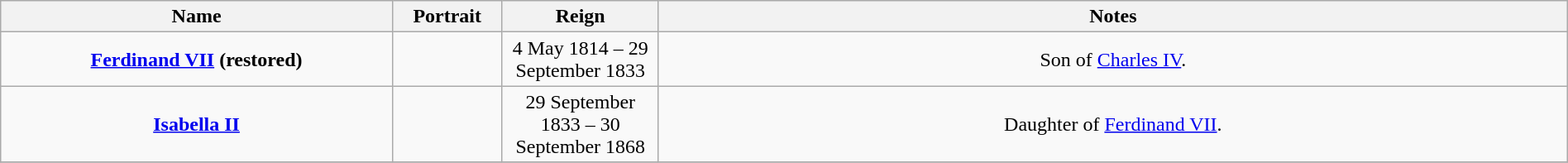<table style="text-align:center; width:100%" class="wikitable">
<tr>
<th width=25%>Name</th>
<th width=105px>Portrait</th>
<th width=10%>Reign</th>
<th width=58%>Notes</th>
</tr>
<tr>
<td><strong><a href='#'>Ferdinand VII</a> (restored)</strong></td>
<td></td>
<td>4 May 1814 – 29 September 1833</td>
<td>Son of <a href='#'>Charles IV</a>.</td>
</tr>
<tr>
<td><strong><a href='#'>Isabella II</a></strong></td>
<td></td>
<td>29 September 1833 – 30 September 1868</td>
<td>Daughter of <a href='#'>Ferdinand VII</a>.</td>
</tr>
<tr>
</tr>
</table>
